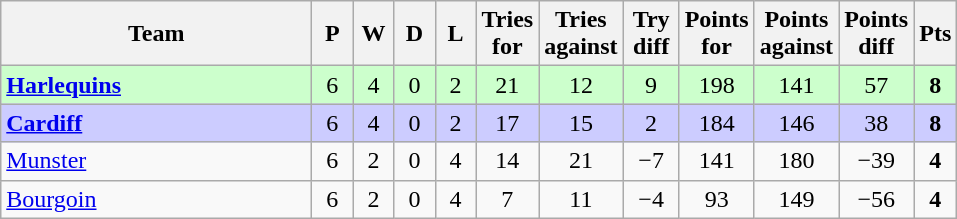<table class="wikitable" style="text-align: center;">
<tr>
<th width="200">Team</th>
<th width="20">P</th>
<th width="20">W</th>
<th width="20">D</th>
<th width="20">L</th>
<th width="20">Tries for</th>
<th width="20">Tries against</th>
<th width="30">Try diff</th>
<th width="20">Points for</th>
<th width="20">Points against</th>
<th width="25">Points diff</th>
<th width="20">Pts</th>
</tr>
<tr bgcolor="#ccffcc">
<td align="left">  <strong><a href='#'>Harlequins</a></strong></td>
<td>6</td>
<td>4</td>
<td>0</td>
<td>2</td>
<td>21</td>
<td>12</td>
<td>9</td>
<td>198</td>
<td>141</td>
<td>57</td>
<td><strong>8</strong></td>
</tr>
<tr bgcolor="#ccccff">
<td align="left"> <strong><a href='#'>Cardiff</a></strong></td>
<td>6</td>
<td>4</td>
<td>0</td>
<td>2</td>
<td>17</td>
<td>15</td>
<td>2</td>
<td>184</td>
<td>146</td>
<td>38</td>
<td><strong>8</strong></td>
</tr>
<tr>
<td align="left"> <a href='#'>Munster</a></td>
<td>6</td>
<td>2</td>
<td>0</td>
<td>4</td>
<td>14</td>
<td>21</td>
<td>−7</td>
<td>141</td>
<td>180</td>
<td>−39</td>
<td><strong>4</strong></td>
</tr>
<tr>
<td align="left"> <a href='#'>Bourgoin</a></td>
<td>6</td>
<td>2</td>
<td>0</td>
<td>4</td>
<td>7</td>
<td>11</td>
<td>−4</td>
<td>93</td>
<td>149</td>
<td>−56</td>
<td><strong>4</strong></td>
</tr>
</table>
